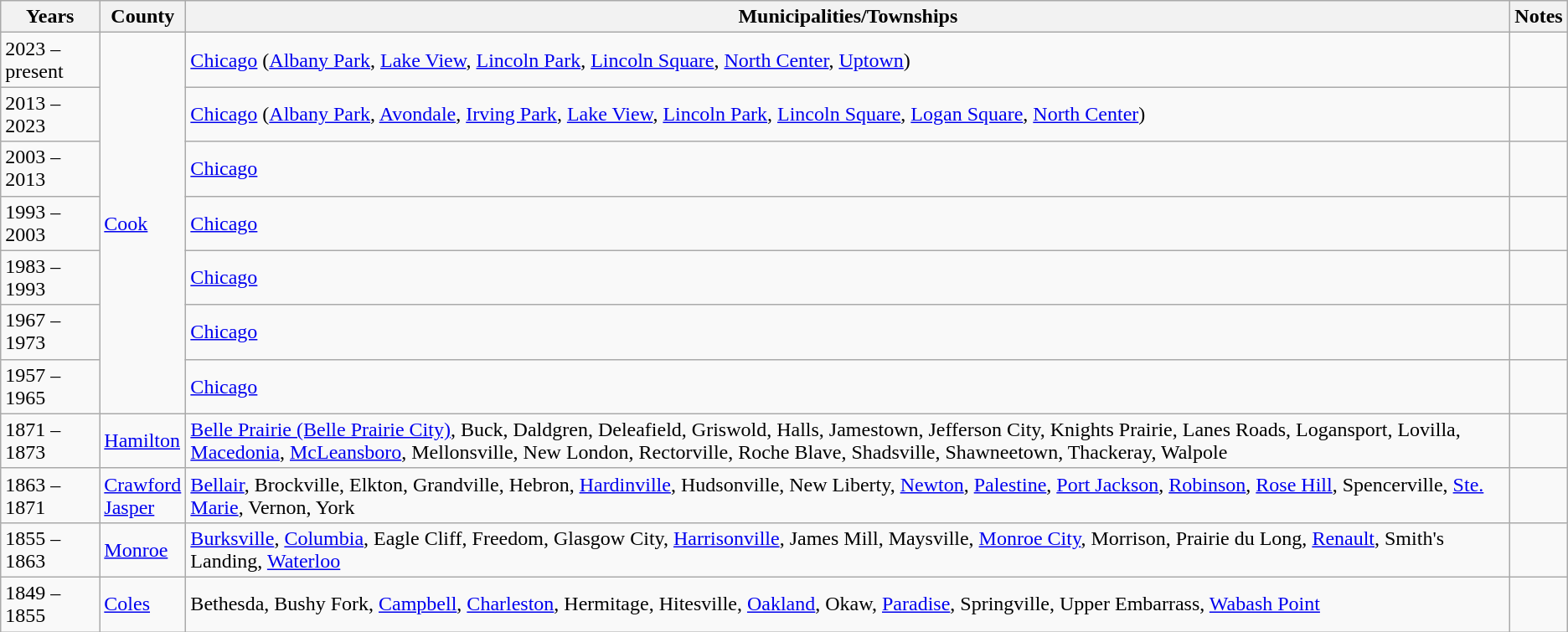<table class=wikitable>
<tr valign=bottom>
<th>Years</th>
<th>County</th>
<th>Municipalities/Townships</th>
<th>Notes</th>
</tr>
<tr>
<td>2023 – present</td>
<td rowspan=7><a href='#'>Cook</a></td>
<td><a href='#'>Chicago</a> (<a href='#'>Albany Park</a>, <a href='#'>Lake View</a>, <a href='#'>Lincoln Park</a>, <a href='#'>Lincoln Square</a>, <a href='#'>North Center</a>, <a href='#'>Uptown</a>)</td>
<td></td>
</tr>
<tr>
<td>2013 – 2023</td>
<td><a href='#'>Chicago</a> (<a href='#'>Albany Park</a>, <a href='#'>Avondale</a>, <a href='#'>Irving Park</a>, <a href='#'>Lake View</a>, <a href='#'>Lincoln Park</a>, <a href='#'>Lincoln Square</a>, <a href='#'>Logan Square</a>, <a href='#'>North Center</a>)</td>
<td></td>
</tr>
<tr>
<td>2003 – 2013</td>
<td><a href='#'>Chicago</a></td>
<td></td>
</tr>
<tr>
<td>1993 – 2003</td>
<td><a href='#'>Chicago</a></td>
<td></td>
</tr>
<tr>
<td>1983 – 1993</td>
<td><a href='#'>Chicago</a></td>
<td></td>
</tr>
<tr>
<td>1967 – 1973</td>
<td><a href='#'>Chicago</a></td>
<td></td>
</tr>
<tr>
<td>1957 – 1965</td>
<td><a href='#'>Chicago</a></td>
<td></td>
</tr>
<tr>
<td>1871 – 1873</td>
<td><a href='#'>Hamilton</a></td>
<td><a href='#'>Belle Prairie (Belle Prairie City)</a>, Buck, Daldgren, Deleafield, Griswold, Halls, Jamestown, Jefferson City, Knights Prairie, Lanes Roads, Logansport, Lovilla, <a href='#'>Macedonia</a>, <a href='#'>McLeansboro</a>, Mellonsville, New London, Rectorville, Roche Blave, Shadsville, Shawneetown, Thackeray, Walpole</td>
<td></td>
</tr>
<tr>
<td>1863 – 1871</td>
<td><a href='#'>Crawford</a><br><a href='#'>Jasper</a></td>
<td><a href='#'>Bellair</a>, Brockville, Elkton, Grandville, Hebron, <a href='#'>Hardinville</a>, Hudsonville, New Liberty, <a href='#'>Newton</a>, <a href='#'>Palestine</a>, <a href='#'>Port Jackson</a>, <a href='#'>Robinson</a>, <a href='#'>Rose Hill</a>, Spencerville, <a href='#'>Ste. Marie</a>, Vernon, York</td>
<td></td>
</tr>
<tr>
<td>1855 – 1863</td>
<td><a href='#'>Monroe</a></td>
<td><a href='#'>Burksville</a>, <a href='#'>Columbia</a>, Eagle Cliff, Freedom, Glasgow City, <a href='#'>Harrisonville</a>, James Mill, Maysville, <a href='#'>Monroe City</a>, Morrison, Prairie du Long, <a href='#'>Renault</a>, Smith's Landing, <a href='#'>Waterloo</a></td>
<td></td>
</tr>
<tr>
<td>1849 – 1855</td>
<td><a href='#'>Coles</a></td>
<td>Bethesda, Bushy Fork, <a href='#'>Campbell</a>, <a href='#'>Charleston</a>, Hermitage, Hitesville, <a href='#'>Oakland</a>, Okaw, <a href='#'>Paradise</a>, Springville, Upper Embarrass, <a href='#'>Wabash Point</a></td>
<td></td>
</tr>
</table>
